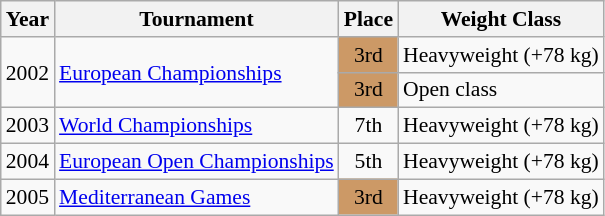<table class="wikitable" style="border-collapse: collapse; font-size: 90%;">
<tr>
<th>Year</th>
<th>Tournament</th>
<th>Place</th>
<th>Weight Class</th>
</tr>
<tr>
<td rowspan=2>2002</td>
<td rowspan=2><a href='#'>European Championships</a></td>
<td bgcolor="cc9966" align="center">3rd</td>
<td>Heavyweight (+78 kg)</td>
</tr>
<tr>
<td bgcolor="cc9966" align="center">3rd</td>
<td>Open class</td>
</tr>
<tr>
<td>2003</td>
<td><a href='#'>World Championships</a></td>
<td align="center">7th</td>
<td>Heavyweight (+78 kg)</td>
</tr>
<tr>
<td>2004</td>
<td><a href='#'>European Open Championships</a></td>
<td align="center">5th</td>
<td>Heavyweight (+78 kg)</td>
</tr>
<tr>
<td>2005</td>
<td><a href='#'>Mediterranean Games</a></td>
<td bgcolor="cc9966" align="center">3rd</td>
<td>Heavyweight (+78 kg)</td>
</tr>
</table>
